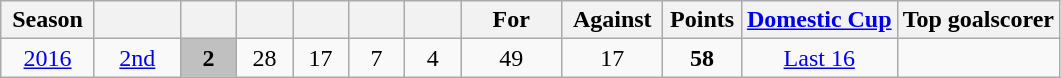<table class="wikitable" style="text-align: center;">
<tr>
<th width=55>Season</th>
<th width=50></th>
<th width=30></th>
<th width=30></th>
<th width=30></th>
<th width=30></th>
<th width=30></th>
<th width=60>For</th>
<th width=60>Against</th>
<th width=45>Points</th>
<th><a href='#'>Domestic Cup</a></th>
<th>Top goalscorer</th>
</tr>
<tr>
<td><a href='#'>2016</a></td>
<td><a href='#'>2nd</a></td>
<td style="background:silver"><strong>2</strong></td>
<td>28</td>
<td>17</td>
<td>7</td>
<td>4</td>
<td>49</td>
<td>17</td>
<td><strong>58</strong></td>
<td><a href='#'>Last 16</a></td>
<td></td>
</tr>
</table>
